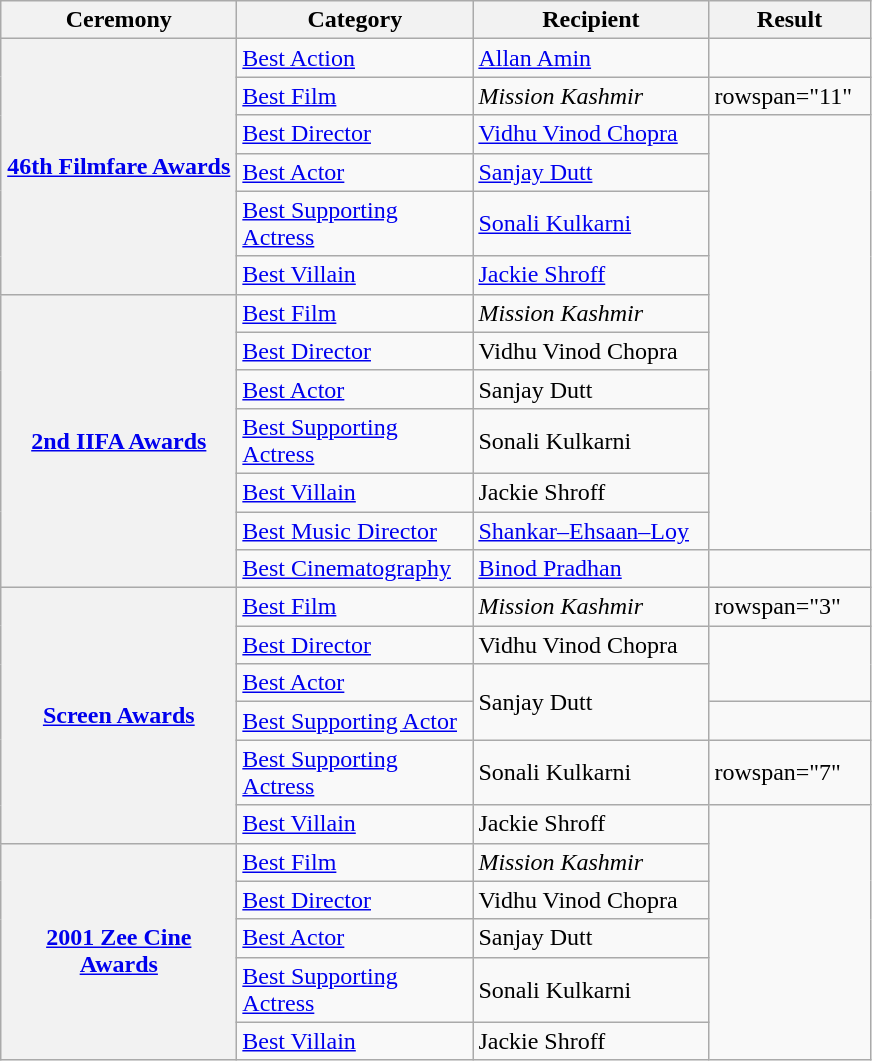<table class="wikitable sortable">
<tr>
<th scope="col" width="150">Ceremony</th>
<th scope="col" width="150">Category</th>
<th scope="col" width="150">Recipient</th>
<th scope="col" width="100">Result</th>
</tr>
<tr>
<th rowspan="6"><a href='#'>46th Filmfare Awards</a></th>
<td><a href='#'>Best Action</a></td>
<td><a href='#'>Allan Amin</a></td>
<td></td>
</tr>
<tr>
<td><a href='#'>Best Film</a></td>
<td><em>Mission Kashmir</em></td>
<td>rowspan="11" </td>
</tr>
<tr>
<td><a href='#'>Best Director</a></td>
<td><a href='#'>Vidhu Vinod Chopra</a></td>
</tr>
<tr>
<td><a href='#'>Best Actor</a></td>
<td><a href='#'>Sanjay Dutt</a></td>
</tr>
<tr>
<td><a href='#'>Best Supporting Actress</a></td>
<td><a href='#'>Sonali Kulkarni</a></td>
</tr>
<tr>
<td><a href='#'>Best Villain</a></td>
<td><a href='#'>Jackie Shroff</a></td>
</tr>
<tr>
<th rowspan="7"><a href='#'>2nd IIFA Awards</a></th>
<td><a href='#'>Best Film</a></td>
<td><em>Mission Kashmir</em></td>
</tr>
<tr>
<td><a href='#'>Best Director</a></td>
<td>Vidhu Vinod Chopra</td>
</tr>
<tr>
<td><a href='#'>Best Actor</a></td>
<td>Sanjay Dutt</td>
</tr>
<tr>
<td><a href='#'>Best Supporting Actress</a></td>
<td>Sonali Kulkarni</td>
</tr>
<tr>
<td><a href='#'>Best Villain</a></td>
<td>Jackie Shroff</td>
</tr>
<tr>
<td><a href='#'>Best Music Director</a></td>
<td><a href='#'>Shankar–Ehsaan–Loy</a></td>
</tr>
<tr>
<td><a href='#'>Best Cinematography</a></td>
<td><a href='#'>Binod Pradhan</a></td>
<td></td>
</tr>
<tr>
<th rowspan="6"><a href='#'>Screen Awards</a></th>
<td><a href='#'>Best Film</a></td>
<td><em>Mission Kashmir</em></td>
<td>rowspan="3" </td>
</tr>
<tr>
<td><a href='#'>Best Director</a></td>
<td>Vidhu Vinod Chopra</td>
</tr>
<tr>
<td><a href='#'>Best Actor</a></td>
<td rowspan="2">Sanjay Dutt</td>
</tr>
<tr>
<td><a href='#'>Best Supporting Actor</a></td>
<td></td>
</tr>
<tr>
<td><a href='#'>Best Supporting Actress</a></td>
<td>Sonali Kulkarni</td>
<td>rowspan="7" </td>
</tr>
<tr>
<td><a href='#'>Best Villain</a></td>
<td>Jackie Shroff</td>
</tr>
<tr>
<th rowspan="5"><a href='#'>2001 Zee Cine Awards</a></th>
<td><a href='#'>Best Film</a></td>
<td><em>Mission Kashmir</em></td>
</tr>
<tr>
<td><a href='#'>Best Director</a></td>
<td>Vidhu Vinod Chopra</td>
</tr>
<tr>
<td><a href='#'>Best Actor</a></td>
<td>Sanjay Dutt</td>
</tr>
<tr>
<td><a href='#'>Best Supporting Actress</a></td>
<td>Sonali Kulkarni</td>
</tr>
<tr>
<td><a href='#'>Best Villain</a></td>
<td>Jackie Shroff</td>
</tr>
</table>
